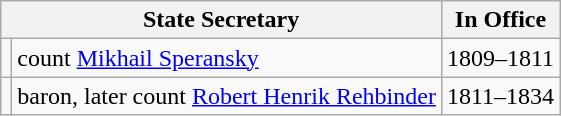<table class="wikitable">
<tr>
<th colspan="2">State Secretary</th>
<th>In Office</th>
</tr>
<tr>
<td></td>
<td>count  <a href='#'>Mikhail Speransky</a></td>
<td>1809–1811</td>
</tr>
<tr>
<td></td>
<td>baron, later count  <a href='#'>Robert Henrik Rehbinder</a></td>
<td>1811–1834</td>
</tr>
</table>
